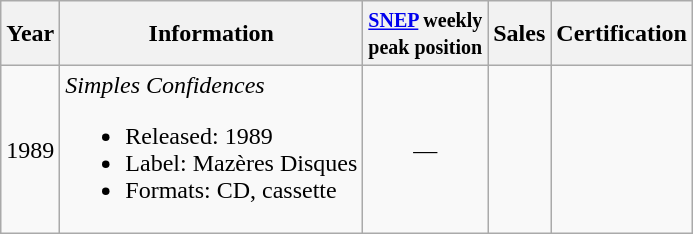<table class="wikitable">
<tr>
<th>Year</th>
<th>Information</th>
<th><small><a href='#'>SNEP</a> weekly<br>peak position</small></th>
<th>Sales<br></th>
<th>Certification</th>
</tr>
<tr>
<td>1989</td>
<td><em>Simples Confidences</em><br><ul><li>Released: 1989</li><li>Label: Mazères Disques</li><li>Formats: CD, cassette</li></ul></td>
<td style="text-align:center;">—</td>
<td align="left"></td>
<td align="left"></td>
</tr>
</table>
